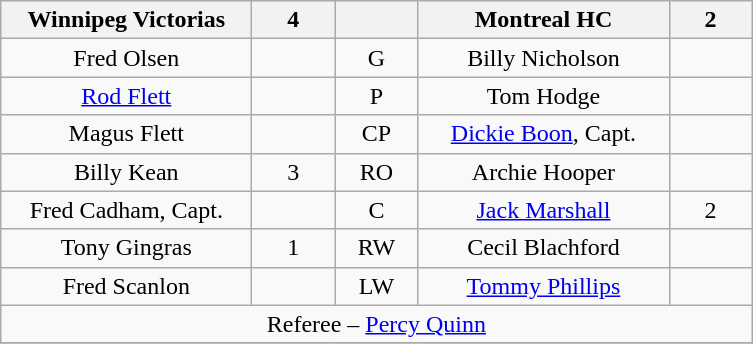<table class="wikitable" style="text-align:center;">
<tr>
<th style="width:10em">Winnipeg Victorias</th>
<th style="width:3em">4</th>
<th style="width:3em"></th>
<th style="width:10em">Montreal HC</th>
<th style="width:3em">2</th>
</tr>
<tr>
<td>Fred Olsen</td>
<td></td>
<td>G</td>
<td>Billy Nicholson</td>
<td></td>
</tr>
<tr>
<td><a href='#'>Rod Flett</a></td>
<td></td>
<td>P</td>
<td>Tom Hodge</td>
<td></td>
</tr>
<tr>
<td>Magus Flett</td>
<td></td>
<td>CP</td>
<td><a href='#'>Dickie Boon</a>, Capt.</td>
<td></td>
</tr>
<tr>
<td>Billy Kean</td>
<td>3</td>
<td>RO</td>
<td>Archie Hooper</td>
<td></td>
</tr>
<tr>
<td>Fred Cadham, Capt.</td>
<td></td>
<td>C</td>
<td><a href='#'>Jack Marshall</a></td>
<td>2</td>
</tr>
<tr>
<td>Tony Gingras</td>
<td>1</td>
<td>RW</td>
<td>Cecil Blachford</td>
<td></td>
</tr>
<tr>
<td>Fred Scanlon</td>
<td></td>
<td>LW</td>
<td><a href='#'>Tommy Phillips</a></td>
<td></td>
</tr>
<tr>
<td colspan=5 align=center>Referee – <a href='#'>Percy Quinn</a></td>
</tr>
<tr>
</tr>
</table>
